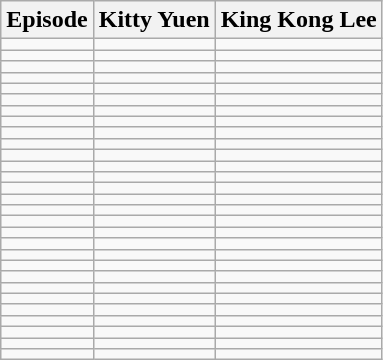<table class="wikitable collapsible collapsed">
<tr>
<th>Episode</th>
<th>Kitty Yuen</th>
<th>King Kong Lee</th>
</tr>
<tr>
<td></td>
<td></td>
<td></td>
</tr>
<tr>
<td></td>
<td></td>
<td></td>
</tr>
<tr>
<td></td>
<td></td>
<td></td>
</tr>
<tr>
<td></td>
<td></td>
<td></td>
</tr>
<tr>
<td></td>
<td></td>
<td></td>
</tr>
<tr>
<td></td>
<td></td>
<td></td>
</tr>
<tr>
<td></td>
<td></td>
<td></td>
</tr>
<tr>
<td></td>
<td></td>
<td></td>
</tr>
<tr>
<td></td>
<td></td>
<td></td>
</tr>
<tr>
<td></td>
<td></td>
<td></td>
</tr>
<tr>
<td></td>
<td></td>
<td></td>
</tr>
<tr>
<td></td>
<td></td>
<td></td>
</tr>
<tr>
<td></td>
<td></td>
<td></td>
</tr>
<tr>
<td></td>
<td></td>
<td></td>
</tr>
<tr>
<td></td>
<td></td>
<td></td>
</tr>
<tr>
<td></td>
<td></td>
<td></td>
</tr>
<tr>
<td></td>
<td></td>
<td></td>
</tr>
<tr>
<td></td>
<td></td>
<td></td>
</tr>
<tr>
<td></td>
<td></td>
<td></td>
</tr>
<tr>
<td></td>
<td></td>
<td></td>
</tr>
<tr>
<td></td>
<td></td>
<td></td>
</tr>
<tr>
<td></td>
<td></td>
<td></td>
</tr>
<tr>
<td></td>
<td></td>
<td></td>
</tr>
<tr>
<td></td>
<td></td>
<td></td>
</tr>
<tr>
<td></td>
<td></td>
<td></td>
</tr>
<tr>
<td></td>
<td></td>
<td></td>
</tr>
<tr>
<td></td>
<td></td>
<td></td>
</tr>
<tr>
<td></td>
<td></td>
<td></td>
</tr>
<tr>
<td></td>
<td></td>
<td></td>
</tr>
</table>
